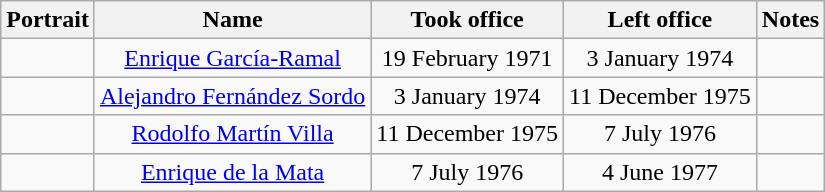<table class="wikitable" style="text-align:center;">
<tr>
<th>Portrait</th>
<th>Name</th>
<th>Took office</th>
<th>Left office</th>
<th>Notes</th>
</tr>
<tr>
<td></td>
<td><a href='#'>Enrique García-Ramal</a></td>
<td>19 February 1971</td>
<td>3 January 1974</td>
<td></td>
</tr>
<tr>
<td></td>
<td><a href='#'>Alejandro Fernández Sordo</a></td>
<td>3 January 1974</td>
<td>11 December 1975</td>
<td></td>
</tr>
<tr>
<td></td>
<td><a href='#'>Rodolfo Martín Villa</a></td>
<td>11 December 1975</td>
<td>7 July 1976</td>
<td></td>
</tr>
<tr>
<td></td>
<td><a href='#'>Enrique de la Mata</a></td>
<td>7 July 1976</td>
<td>4 June 1977</td>
<td></td>
</tr>
</table>
